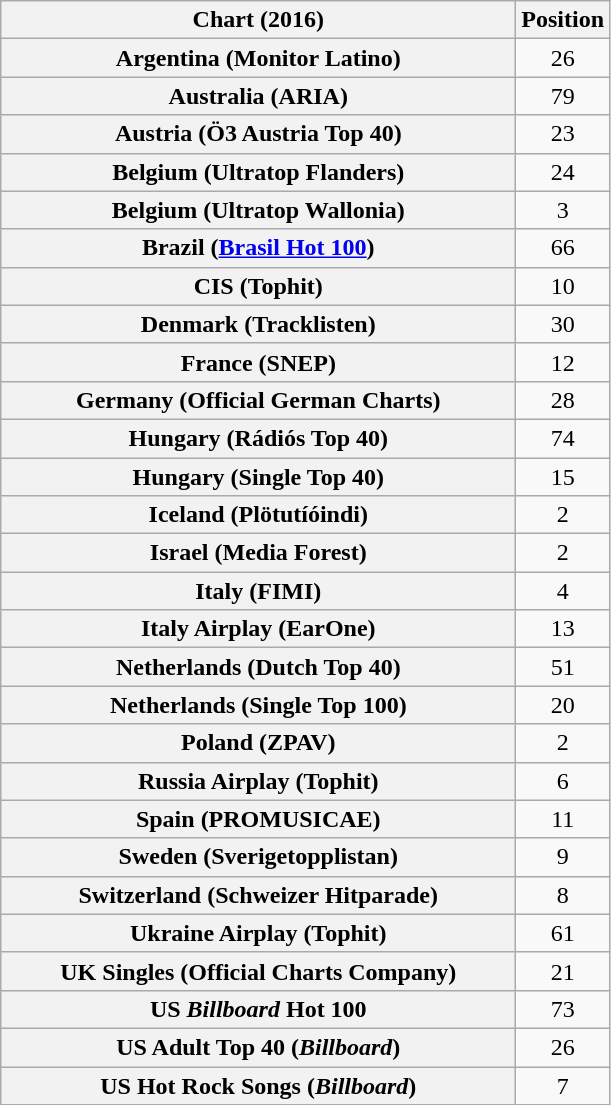<table class="wikitable plainrowheaders sortable" style="text-align:center">
<tr>
<th scope="col" style="width:21em;">Chart (2016)</th>
<th scope="col">Position</th>
</tr>
<tr>
<th scope="row">Argentina (Monitor Latino)</th>
<td>26</td>
</tr>
<tr>
<th scope="row">Australia (ARIA)</th>
<td>79</td>
</tr>
<tr>
<th scope="row">Austria (Ö3 Austria Top 40)</th>
<td>23</td>
</tr>
<tr>
<th scope="row">Belgium (Ultratop Flanders)</th>
<td>24</td>
</tr>
<tr>
<th scope="row">Belgium (Ultratop Wallonia)</th>
<td>3</td>
</tr>
<tr>
<th scope="row">Brazil (<a href='#'>Brasil Hot 100</a>)</th>
<td>66</td>
</tr>
<tr>
<th scope="row">CIS (Tophit)</th>
<td style="text-align:center;">10</td>
</tr>
<tr>
<th scope="row">Denmark (Tracklisten)</th>
<td>30</td>
</tr>
<tr>
<th scope="row">France (SNEP)</th>
<td>12</td>
</tr>
<tr>
<th scope="row">Germany (Official German Charts)</th>
<td>28</td>
</tr>
<tr>
<th scope="row">Hungary (Rádiós Top 40)</th>
<td>74</td>
</tr>
<tr>
<th scope="row">Hungary (Single Top 40)</th>
<td>15</td>
</tr>
<tr>
<th scope="row">Iceland (Plötutíóindi)</th>
<td>2</td>
</tr>
<tr>
<th scope="row">Israel (Media Forest)</th>
<td>2</td>
</tr>
<tr>
<th scope="row">Italy (FIMI)</th>
<td>4</td>
</tr>
<tr>
<th scope="row">Italy Airplay (EarOne)</th>
<td>13</td>
</tr>
<tr>
<th scope="row">Netherlands (Dutch Top 40)</th>
<td>51</td>
</tr>
<tr>
<th scope="row">Netherlands (Single Top 100)</th>
<td>20</td>
</tr>
<tr>
<th scope="row">Poland (ZPAV)</th>
<td>2</td>
</tr>
<tr>
<th scope="row">Russia Airplay (Tophit)</th>
<td style="text-align:center;">6</td>
</tr>
<tr>
<th scope="row">Spain (PROMUSICAE)</th>
<td>11</td>
</tr>
<tr>
<th scope="row">Sweden (Sverigetopplistan)</th>
<td>9</td>
</tr>
<tr>
<th scope="row">Switzerland (Schweizer Hitparade)</th>
<td>8</td>
</tr>
<tr>
<th scope="row">Ukraine Airplay (Tophit)</th>
<td style="text-align:center;">61</td>
</tr>
<tr>
<th scope="row">UK Singles (Official Charts Company)</th>
<td>21</td>
</tr>
<tr>
<th scope="row">US <em>Billboard</em> Hot 100</th>
<td>73</td>
</tr>
<tr>
<th scope="row">US Adult Top 40 (<em>Billboard</em>)</th>
<td>26</td>
</tr>
<tr>
<th scope="row">US Hot Rock Songs (<em>Billboard</em>)</th>
<td>7</td>
</tr>
</table>
